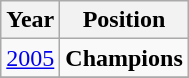<table class = "wikitable sortable">
<tr>
<th>Year</th>
<th>Position</th>
</tr>
<tr>
<td><a href='#'>2005</a></td>
<td><strong>Champions</strong></td>
</tr>
<tr>
</tr>
</table>
